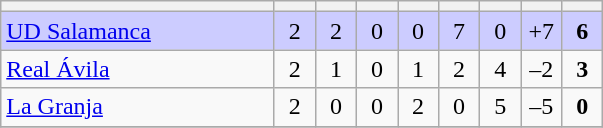<table class="wikitable" style="text-align: center;">
<tr>
<th width="175"></th>
<th width="20"></th>
<th width="20"></th>
<th width="20"></th>
<th width="20"></th>
<th width="20"></th>
<th width="20"></th>
<th width="20"></th>
<th width="20"></th>
</tr>
<tr bgcolor=#ccccff>
<td align=left><a href='#'>UD Salamanca</a></td>
<td>2</td>
<td>2</td>
<td>0</td>
<td>0</td>
<td>7</td>
<td>0</td>
<td>+7</td>
<td><strong>6</strong></td>
</tr>
<tr>
<td align=left><a href='#'>Real Ávila</a></td>
<td>2</td>
<td>1</td>
<td>0</td>
<td>1</td>
<td>2</td>
<td>4</td>
<td>–2</td>
<td><strong>3</strong></td>
</tr>
<tr>
<td align=left><a href='#'>La Granja</a></td>
<td>2</td>
<td>0</td>
<td>0</td>
<td>2</td>
<td>0</td>
<td>5</td>
<td>–5</td>
<td><strong>0</strong></td>
</tr>
<tr>
</tr>
</table>
